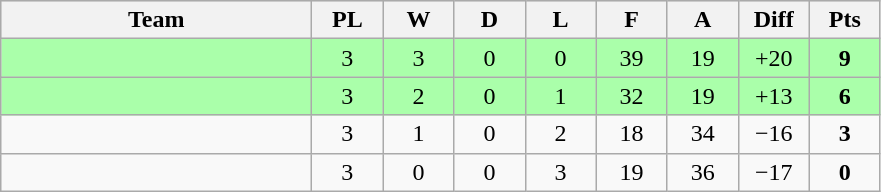<table class=wikitable style="text-align:center">
<tr bgcolor="#DCDCDC">
<th width=200>Team</th>
<th width=40>PL</th>
<th width=40>W</th>
<th width=40>D</th>
<th width=40>L</th>
<th width=40>F</th>
<th width=40>A</th>
<th width=40>Diff</th>
<th width=40>Pts</th>
</tr>
<tr bgcolor=#AAFFAA>
<td align=left></td>
<td>3</td>
<td>3</td>
<td>0</td>
<td>0</td>
<td>39</td>
<td>19</td>
<td>+20</td>
<td><strong>9</strong></td>
</tr>
<tr bgcolor=#AAFFAA>
<td align=left></td>
<td>3</td>
<td>2</td>
<td>0</td>
<td>1</td>
<td>32</td>
<td>19</td>
<td>+13</td>
<td><strong>6</strong></td>
</tr>
<tr>
<td align=left></td>
<td>3</td>
<td>1</td>
<td>0</td>
<td>2</td>
<td>18</td>
<td>34</td>
<td>−16</td>
<td><strong>3</strong></td>
</tr>
<tr>
<td align=left></td>
<td>3</td>
<td>0</td>
<td>0</td>
<td>3</td>
<td>19</td>
<td>36</td>
<td>−17</td>
<td><strong>0</strong></td>
</tr>
</table>
